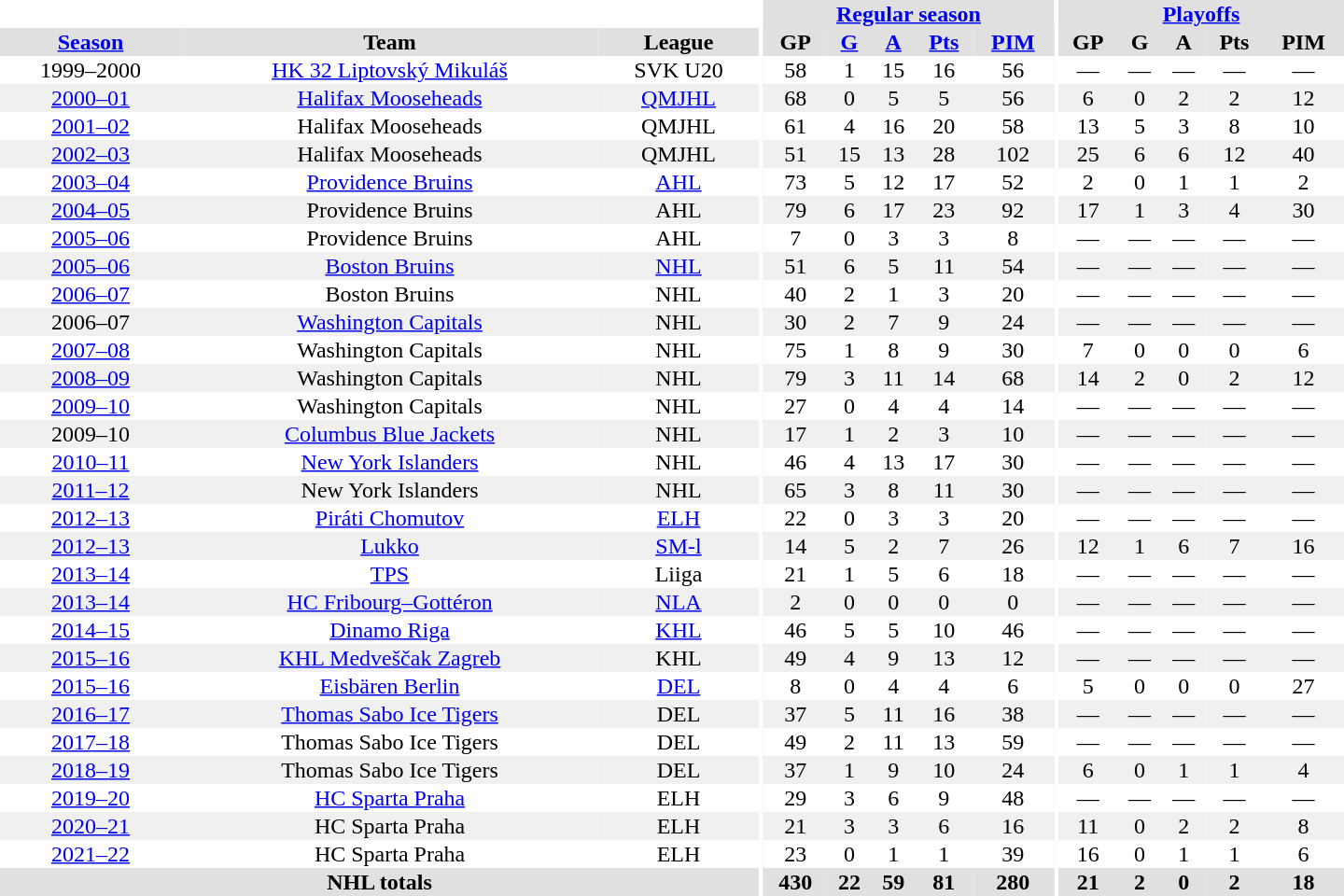<table border="0" cellpadding="1" cellspacing="0" style="text-align:center; width:60em">
<tr bgcolor="#e0e0e0">
<th colspan="3"  bgcolor="#ffffff"></th>
<th rowspan="99" bgcolor="#ffffff"></th>
<th colspan="5"><a href='#'>Regular season</a></th>
<th rowspan="99" bgcolor="#ffffff"></th>
<th colspan="5"><a href='#'>Playoffs</a></th>
</tr>
<tr bgcolor="#e0e0e0">
<th><a href='#'>Season</a></th>
<th>Team</th>
<th>League</th>
<th>GP</th>
<th><a href='#'>G</a></th>
<th><a href='#'>A</a></th>
<th><a href='#'>Pts</a></th>
<th><a href='#'>PIM</a></th>
<th>GP</th>
<th>G</th>
<th>A</th>
<th>Pts</th>
<th>PIM</th>
</tr>
<tr>
<td>1999–2000</td>
<td><a href='#'>HK 32 Liptovský Mikuláš</a></td>
<td>SVK U20</td>
<td>58</td>
<td>1</td>
<td>15</td>
<td>16</td>
<td>56</td>
<td>—</td>
<td>—</td>
<td>—</td>
<td>—</td>
<td>—</td>
</tr>
<tr bgcolor="#f0f0f0">
<td><a href='#'>2000–01</a></td>
<td><a href='#'>Halifax Mooseheads</a></td>
<td><a href='#'>QMJHL</a></td>
<td>68</td>
<td>0</td>
<td>5</td>
<td>5</td>
<td>56</td>
<td>6</td>
<td>0</td>
<td>2</td>
<td>2</td>
<td>12</td>
</tr>
<tr>
<td><a href='#'>2001–02</a></td>
<td>Halifax Mooseheads</td>
<td>QMJHL</td>
<td>61</td>
<td>4</td>
<td>16</td>
<td>20</td>
<td>58</td>
<td>13</td>
<td>5</td>
<td>3</td>
<td>8</td>
<td>10</td>
</tr>
<tr bgcolor="#f0f0f0">
<td><a href='#'>2002–03</a></td>
<td>Halifax Mooseheads</td>
<td>QMJHL</td>
<td>51</td>
<td>15</td>
<td>13</td>
<td>28</td>
<td>102</td>
<td>25</td>
<td>6</td>
<td>6</td>
<td>12</td>
<td>40</td>
</tr>
<tr>
<td><a href='#'>2003–04</a></td>
<td><a href='#'>Providence Bruins</a></td>
<td><a href='#'>AHL</a></td>
<td>73</td>
<td>5</td>
<td>12</td>
<td>17</td>
<td>52</td>
<td>2</td>
<td>0</td>
<td>1</td>
<td>1</td>
<td>2</td>
</tr>
<tr bgcolor="#f0f0f0">
<td><a href='#'>2004–05</a></td>
<td>Providence Bruins</td>
<td>AHL</td>
<td>79</td>
<td>6</td>
<td>17</td>
<td>23</td>
<td>92</td>
<td>17</td>
<td>1</td>
<td>3</td>
<td>4</td>
<td>30</td>
</tr>
<tr>
<td><a href='#'>2005–06</a></td>
<td>Providence Bruins</td>
<td>AHL</td>
<td>7</td>
<td>0</td>
<td>3</td>
<td>3</td>
<td>8</td>
<td>—</td>
<td>—</td>
<td>—</td>
<td>—</td>
<td>—</td>
</tr>
<tr bgcolor="#f0f0f0">
<td><a href='#'>2005–06</a></td>
<td><a href='#'>Boston Bruins</a></td>
<td><a href='#'>NHL</a></td>
<td>51</td>
<td>6</td>
<td>5</td>
<td>11</td>
<td>54</td>
<td>—</td>
<td>—</td>
<td>—</td>
<td>—</td>
<td>—</td>
</tr>
<tr>
<td><a href='#'>2006–07</a></td>
<td>Boston Bruins</td>
<td>NHL</td>
<td>40</td>
<td>2</td>
<td>1</td>
<td>3</td>
<td>20</td>
<td>—</td>
<td>—</td>
<td>—</td>
<td>—</td>
<td>—</td>
</tr>
<tr bgcolor="#f0f0f0">
<td>2006–07</td>
<td><a href='#'>Washington Capitals</a></td>
<td>NHL</td>
<td>30</td>
<td>2</td>
<td>7</td>
<td>9</td>
<td>24</td>
<td>—</td>
<td>—</td>
<td>—</td>
<td>—</td>
<td>—</td>
</tr>
<tr>
<td><a href='#'>2007–08</a></td>
<td>Washington Capitals</td>
<td>NHL</td>
<td>75</td>
<td>1</td>
<td>8</td>
<td>9</td>
<td>30</td>
<td>7</td>
<td>0</td>
<td>0</td>
<td>0</td>
<td>6</td>
</tr>
<tr bgcolor="#f0f0f0">
<td><a href='#'>2008–09</a></td>
<td>Washington Capitals</td>
<td>NHL</td>
<td>79</td>
<td>3</td>
<td>11</td>
<td>14</td>
<td>68</td>
<td>14</td>
<td>2</td>
<td>0</td>
<td>2</td>
<td>12</td>
</tr>
<tr>
<td><a href='#'>2009–10</a></td>
<td>Washington Capitals</td>
<td>NHL</td>
<td>27</td>
<td>0</td>
<td>4</td>
<td>4</td>
<td>14</td>
<td>—</td>
<td>—</td>
<td>—</td>
<td>—</td>
<td>—</td>
</tr>
<tr bgcolor="#f0f0f0">
<td>2009–10</td>
<td><a href='#'>Columbus Blue Jackets</a></td>
<td>NHL</td>
<td>17</td>
<td>1</td>
<td>2</td>
<td>3</td>
<td>10</td>
<td>—</td>
<td>—</td>
<td>—</td>
<td>—</td>
<td>—</td>
</tr>
<tr>
<td><a href='#'>2010–11</a></td>
<td><a href='#'>New York Islanders</a></td>
<td>NHL</td>
<td>46</td>
<td>4</td>
<td>13</td>
<td>17</td>
<td>30</td>
<td>—</td>
<td>—</td>
<td>—</td>
<td>—</td>
<td>—</td>
</tr>
<tr bgcolor="#f0f0f0">
<td><a href='#'>2011–12</a></td>
<td>New York Islanders</td>
<td>NHL</td>
<td>65</td>
<td>3</td>
<td>8</td>
<td>11</td>
<td>30</td>
<td>—</td>
<td>—</td>
<td>—</td>
<td>—</td>
<td>—</td>
</tr>
<tr>
<td><a href='#'>2012–13</a></td>
<td><a href='#'>Piráti Chomutov</a></td>
<td><a href='#'>ELH</a></td>
<td>22</td>
<td>0</td>
<td>3</td>
<td>3</td>
<td>20</td>
<td>—</td>
<td>—</td>
<td>—</td>
<td>—</td>
<td>—</td>
</tr>
<tr bgcolor="#f0f0f0">
<td><a href='#'>2012–13</a></td>
<td><a href='#'>Lukko</a></td>
<td><a href='#'>SM-l</a></td>
<td>14</td>
<td>5</td>
<td>2</td>
<td>7</td>
<td>26</td>
<td>12</td>
<td>1</td>
<td>6</td>
<td>7</td>
<td>16</td>
</tr>
<tr>
<td><a href='#'>2013–14</a></td>
<td><a href='#'>TPS</a></td>
<td>Liiga</td>
<td>21</td>
<td>1</td>
<td>5</td>
<td>6</td>
<td>18</td>
<td>—</td>
<td>—</td>
<td>—</td>
<td>—</td>
<td>—</td>
</tr>
<tr bgcolor="#f0f0f0">
<td><a href='#'>2013–14</a></td>
<td><a href='#'>HC Fribourg–Gottéron</a></td>
<td><a href='#'>NLA</a></td>
<td>2</td>
<td>0</td>
<td>0</td>
<td>0</td>
<td>0</td>
<td>—</td>
<td>—</td>
<td>—</td>
<td>—</td>
<td>—</td>
</tr>
<tr>
<td><a href='#'>2014–15</a></td>
<td><a href='#'>Dinamo Riga</a></td>
<td><a href='#'>KHL</a></td>
<td>46</td>
<td>5</td>
<td>5</td>
<td>10</td>
<td>46</td>
<td>—</td>
<td>—</td>
<td>—</td>
<td>—</td>
<td>—</td>
</tr>
<tr bgcolor="#f0f0f0">
<td><a href='#'>2015–16</a></td>
<td><a href='#'>KHL Medveščak Zagreb</a></td>
<td>KHL</td>
<td>49</td>
<td>4</td>
<td>9</td>
<td>13</td>
<td>12</td>
<td>—</td>
<td>—</td>
<td>—</td>
<td>—</td>
<td>—</td>
</tr>
<tr>
<td><a href='#'>2015–16</a></td>
<td><a href='#'>Eisbären Berlin</a></td>
<td><a href='#'>DEL</a></td>
<td>8</td>
<td>0</td>
<td>4</td>
<td>4</td>
<td>6</td>
<td>5</td>
<td>0</td>
<td>0</td>
<td>0</td>
<td>27</td>
</tr>
<tr bgcolor="#f0f0f0">
<td><a href='#'>2016–17</a></td>
<td><a href='#'>Thomas Sabo Ice Tigers</a></td>
<td>DEL</td>
<td>37</td>
<td>5</td>
<td>11</td>
<td>16</td>
<td>38</td>
<td>—</td>
<td>—</td>
<td>—</td>
<td>—</td>
<td>—</td>
</tr>
<tr>
<td><a href='#'>2017–18</a></td>
<td>Thomas Sabo Ice Tigers</td>
<td>DEL</td>
<td>49</td>
<td>2</td>
<td>11</td>
<td>13</td>
<td>59</td>
<td>—</td>
<td>—</td>
<td>—</td>
<td>—</td>
<td>—</td>
</tr>
<tr bgcolor="#f0f0f0">
<td><a href='#'>2018–19</a></td>
<td>Thomas Sabo Ice Tigers</td>
<td>DEL</td>
<td>37</td>
<td>1</td>
<td>9</td>
<td>10</td>
<td>24</td>
<td>6</td>
<td>0</td>
<td>1</td>
<td>1</td>
<td>4</td>
</tr>
<tr>
<td><a href='#'>2019–20</a></td>
<td><a href='#'>HC Sparta Praha</a></td>
<td>ELH</td>
<td>29</td>
<td>3</td>
<td>6</td>
<td>9</td>
<td>48</td>
<td>—</td>
<td>—</td>
<td>—</td>
<td>—</td>
<td>—</td>
</tr>
<tr bgcolor="#f0f0f0">
<td><a href='#'>2020–21</a></td>
<td>HC Sparta Praha</td>
<td>ELH</td>
<td>21</td>
<td>3</td>
<td>3</td>
<td>6</td>
<td>16</td>
<td>11</td>
<td>0</td>
<td>2</td>
<td>2</td>
<td>8</td>
</tr>
<tr>
<td><a href='#'>2021–22</a></td>
<td>HC Sparta Praha</td>
<td>ELH</td>
<td>23</td>
<td>0</td>
<td>1</td>
<td>1</td>
<td>39</td>
<td>16</td>
<td>0</td>
<td>1</td>
<td>1</td>
<td>6</td>
</tr>
<tr bgcolor="#e0e0e0">
<th colspan="3">NHL totals</th>
<th>430</th>
<th>22</th>
<th>59</th>
<th>81</th>
<th>280</th>
<th>21</th>
<th>2</th>
<th>0</th>
<th>2</th>
<th>18</th>
</tr>
</table>
